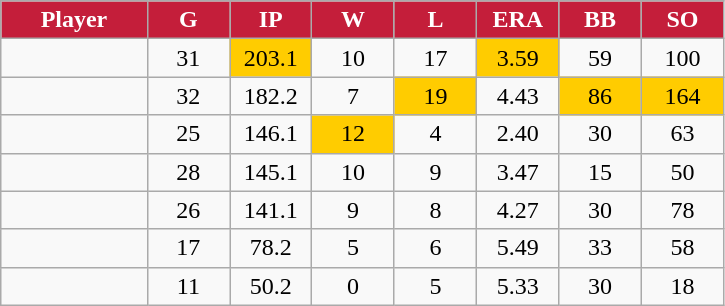<table class="wikitable sortable">
<tr>
<th style="background:#c41e3a;color:white;" width="16%">Player</th>
<th style="background:#c41e3a;color:white;" width="9%">G</th>
<th style="background:#c41e3a;color:white;" width="9%">IP</th>
<th style="background:#c41e3a;color:white;" width="9%">W</th>
<th style="background:#c41e3a;color:white;" width="9%">L</th>
<th style="background:#c41e3a;color:white;" width="9%">ERA</th>
<th style="background:#c41e3a;color:white;" width="9%">BB</th>
<th style="background:#c41e3a;color:white;" width="9%">SO</th>
</tr>
<tr align="center">
<td></td>
<td>31</td>
<td bgcolor="#FFCC00">203.1</td>
<td>10</td>
<td>17</td>
<td bgcolor="#FFCC00">3.59</td>
<td>59</td>
<td>100</td>
</tr>
<tr align=center>
<td></td>
<td>32</td>
<td>182.2</td>
<td>7</td>
<td bgcolor="#FFCC00">19</td>
<td>4.43</td>
<td bgcolor="#FFCC00">86</td>
<td bgcolor="#FFCC00">164</td>
</tr>
<tr align="center">
<td></td>
<td>25</td>
<td>146.1</td>
<td bgcolor="#FFCC00">12</td>
<td>4</td>
<td>2.40</td>
<td>30</td>
<td>63</td>
</tr>
<tr align="center">
<td></td>
<td>28</td>
<td>145.1</td>
<td>10</td>
<td>9</td>
<td>3.47</td>
<td>15</td>
<td>50</td>
</tr>
<tr align="center">
<td></td>
<td>26</td>
<td>141.1</td>
<td>9</td>
<td>8</td>
<td>4.27</td>
<td>30</td>
<td>78</td>
</tr>
<tr align=center>
<td></td>
<td>17</td>
<td>78.2</td>
<td>5</td>
<td>6</td>
<td>5.49</td>
<td>33</td>
<td>58</td>
</tr>
<tr align="center">
<td></td>
<td>11</td>
<td>50.2</td>
<td>0</td>
<td>5</td>
<td>5.33</td>
<td>30</td>
<td>18</td>
</tr>
</table>
